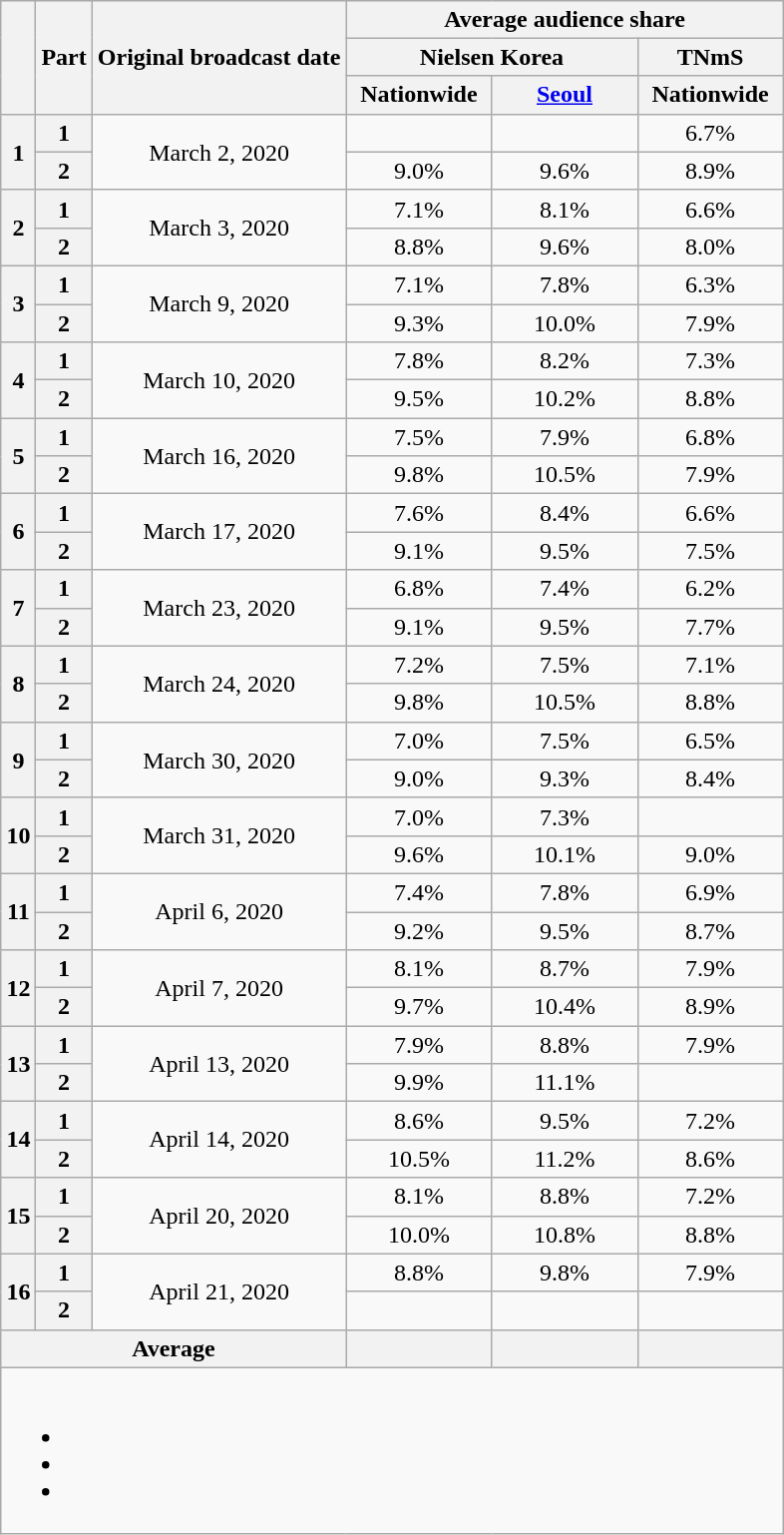<table class="wikitable" style="text-align:center;max-width:600px; margin-left: auto; margin-right: auto; border: none;">
<tr>
</tr>
<tr>
<th rowspan="3"></th>
<th rowspan="3">Part</th>
<th rowspan="3">Original broadcast date</th>
<th colspan="3">Average audience share</th>
</tr>
<tr>
<th colspan="2">Nielsen Korea</th>
<th>TNmS</th>
</tr>
<tr>
<th width="90">Nationwide</th>
<th width="90"><a href='#'>Seoul</a></th>
<th width="90">Nationwide</th>
</tr>
<tr>
<th rowspan="2">1</th>
<th>1</th>
<td rowspan="2">March 2, 2020</td>
<td> </td>
<td> </td>
<td>6.7% </td>
</tr>
<tr>
<th>2</th>
<td>9.0% </td>
<td>9.6% </td>
<td>8.9% </td>
</tr>
<tr>
<th rowspan="2">2</th>
<th>1</th>
<td rowspan="2">March 3, 2020</td>
<td>7.1% </td>
<td>8.1% </td>
<td>6.6% </td>
</tr>
<tr>
<th>2</th>
<td>8.8% </td>
<td>9.6% </td>
<td>8.0% </td>
</tr>
<tr>
<th rowspan="2">3</th>
<th>1</th>
<td rowspan="2">March 9, 2020</td>
<td>7.1% </td>
<td>7.8% </td>
<td>6.3% </td>
</tr>
<tr>
<th>2</th>
<td>9.3% </td>
<td>10.0% </td>
<td>7.9% </td>
</tr>
<tr>
<th rowspan="2">4</th>
<th>1</th>
<td rowspan="2">March 10, 2020</td>
<td>7.8% </td>
<td>8.2% </td>
<td>7.3% </td>
</tr>
<tr>
<th>2</th>
<td>9.5% </td>
<td>10.2% </td>
<td>8.8% </td>
</tr>
<tr>
<th rowspan="2">5</th>
<th>1</th>
<td rowspan="2">March 16, 2020</td>
<td>7.5% </td>
<td>7.9% </td>
<td>6.8% </td>
</tr>
<tr>
<th>2</th>
<td>9.8% </td>
<td>10.5% </td>
<td>7.9% </td>
</tr>
<tr>
<th rowspan="2">6</th>
<th>1</th>
<td rowspan="2">March 17, 2020</td>
<td>7.6% </td>
<td>8.4% </td>
<td>6.6% </td>
</tr>
<tr>
<th>2</th>
<td>9.1% </td>
<td>9.5% </td>
<td>7.5% </td>
</tr>
<tr>
<th rowspan="2">7</th>
<th>1</th>
<td rowspan="2">March 23, 2020</td>
<td>6.8% </td>
<td>7.4% </td>
<td>6.2% </td>
</tr>
<tr>
<th>2</th>
<td>9.1% </td>
<td>9.5% </td>
<td>7.7% </td>
</tr>
<tr>
<th rowspan="2">8</th>
<th>1</th>
<td rowspan="2">March 24, 2020</td>
<td>7.2% </td>
<td>7.5% </td>
<td>7.1% </td>
</tr>
<tr>
<th>2</th>
<td>9.8% </td>
<td>10.5% </td>
<td>8.8% </td>
</tr>
<tr>
<th rowspan="2">9</th>
<th>1</th>
<td rowspan="2">March 30, 2020</td>
<td>7.0% </td>
<td>7.5% </td>
<td>6.5% </td>
</tr>
<tr>
<th>2</th>
<td>9.0% </td>
<td>9.3% </td>
<td>8.4% </td>
</tr>
<tr>
<th rowspan="2">10</th>
<th>1</th>
<td rowspan="2">March 31, 2020</td>
<td>7.0% </td>
<td>7.3% </td>
<td> </td>
</tr>
<tr>
<th>2</th>
<td>9.6% </td>
<td>10.1% </td>
<td>9.0% </td>
</tr>
<tr>
<th rowspan="2">11</th>
<th>1</th>
<td rowspan="2">April 6, 2020</td>
<td>7.4% </td>
<td>7.8% </td>
<td>6.9% </td>
</tr>
<tr>
<th>2</th>
<td>9.2% </td>
<td>9.5% </td>
<td>8.7% </td>
</tr>
<tr>
<th rowspan="2">12</th>
<th>1</th>
<td rowspan="2">April 7, 2020</td>
<td>8.1% </td>
<td>8.7% </td>
<td>7.9% </td>
</tr>
<tr>
<th>2</th>
<td>9.7% </td>
<td>10.4% </td>
<td>8.9% </td>
</tr>
<tr>
<th rowspan="2">13</th>
<th>1</th>
<td rowspan="2">April 13, 2020</td>
<td>7.9% </td>
<td>8.8% </td>
<td>7.9% </td>
</tr>
<tr>
<th>2</th>
<td>9.9% </td>
<td>11.1% </td>
<td></td>
</tr>
<tr>
<th rowspan="2">14</th>
<th>1</th>
<td rowspan="2">April 14, 2020</td>
<td>8.6% </td>
<td>9.5% </td>
<td>7.2% </td>
</tr>
<tr>
<th>2</th>
<td>10.5% </td>
<td>11.2% </td>
<td>8.6% </td>
</tr>
<tr>
<th rowspan="2">15</th>
<th>1</th>
<td rowspan="2">April 20, 2020</td>
<td>8.1% </td>
<td>8.8% </td>
<td>7.2% </td>
</tr>
<tr>
<th>2</th>
<td>10.0% </td>
<td>10.8% </td>
<td>8.8% </td>
</tr>
<tr>
<th rowspan="2">16</th>
<th>1</th>
<td rowspan="2">April 21, 2020</td>
<td>8.8% </td>
<td>9.8% </td>
<td>7.9% </td>
</tr>
<tr>
<th>2</th>
<td> </td>
<td> </td>
<td> </td>
</tr>
<tr>
<th colspan="3">Average</th>
<th></th>
<th></th>
<th></th>
</tr>
<tr>
<td colspan="6"><br><ul><li></li><li></li><li></li></ul></td>
</tr>
</table>
